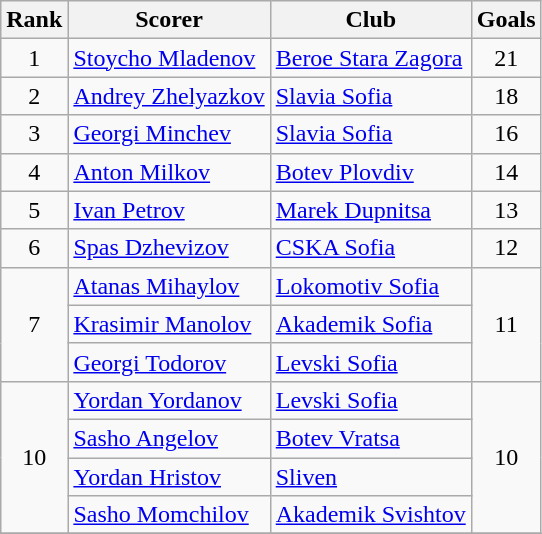<table class="wikitable" style="text-align:center">
<tr>
<th>Rank</th>
<th>Scorer</th>
<th>Club</th>
<th>Goals</th>
</tr>
<tr>
<td rowspan="1">1</td>
<td align="left"> <a href='#'>Stoycho Mladenov</a></td>
<td align="left"><a href='#'>Beroe Stara Zagora</a></td>
<td rowspan="1">21</td>
</tr>
<tr>
<td rowspan="1">2</td>
<td align="left"> <a href='#'>Andrey Zhelyazkov</a></td>
<td align="left"><a href='#'>Slavia Sofia</a></td>
<td rowspan="1">18</td>
</tr>
<tr>
<td rowspan="1">3</td>
<td align="left"> <a href='#'>Georgi Minchev</a></td>
<td align="left"><a href='#'>Slavia Sofia</a></td>
<td rowspan="1">16</td>
</tr>
<tr>
<td rowspan="1">4</td>
<td align="left"> <a href='#'>Anton Milkov</a></td>
<td align="left"><a href='#'>Botev Plovdiv</a></td>
<td rowspan="1">14</td>
</tr>
<tr>
<td rowspan="1">5</td>
<td align="left"> <a href='#'>Ivan Petrov</a></td>
<td align="left"><a href='#'>Marek Dupnitsa</a></td>
<td rowspan="1">13</td>
</tr>
<tr>
<td rowspan="1">6</td>
<td align="left"> <a href='#'>Spas Dzhevizov</a></td>
<td align="left"><a href='#'>CSKA Sofia</a></td>
<td rowspan="1">12</td>
</tr>
<tr>
<td rowspan="3">7</td>
<td align="left"> <a href='#'>Atanas Mihaylov</a></td>
<td align="left"><a href='#'>Lokomotiv Sofia</a></td>
<td rowspan="3">11</td>
</tr>
<tr>
<td align="left"> <a href='#'>Krasimir Manolov</a></td>
<td align="left"><a href='#'>Akademik Sofia</a></td>
</tr>
<tr>
<td align="left"> <a href='#'>Georgi Todorov</a></td>
<td align="left"><a href='#'>Levski Sofia</a></td>
</tr>
<tr>
<td rowspan="4">10</td>
<td align="left"> <a href='#'>Yordan Yordanov</a></td>
<td align="left"><a href='#'>Levski Sofia</a></td>
<td rowspan="4">10</td>
</tr>
<tr>
<td align="left"> <a href='#'>Sasho Angelov</a></td>
<td align="left"><a href='#'>Botev Vratsa</a></td>
</tr>
<tr>
<td align="left"> <a href='#'>Yordan Hristov</a></td>
<td align="left"><a href='#'>Sliven</a></td>
</tr>
<tr>
<td align="left"> <a href='#'>Sasho Momchilov</a></td>
<td align="left"><a href='#'>Akademik Svishtov</a></td>
</tr>
<tr>
</tr>
</table>
